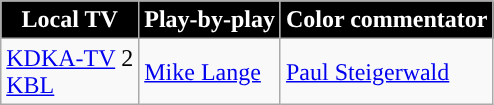<table class="wikitable sortable sortable">
<tr>
<th style="color:white; background:#000000; ">Local TV</th>
<th style="color:white; background:#000000; ">Play-by-play</th>
<th style="color:white; background:#000000; ">Color commentator</th>
</tr>
<tr>
<td><a href='#'>KDKA-TV</a> 2<br><a href='#'>KBL</a></td>
<td><a href='#'>Mike Lange</a></td>
<td><a href='#'>Paul Steigerwald</a></td>
</tr>
</table>
